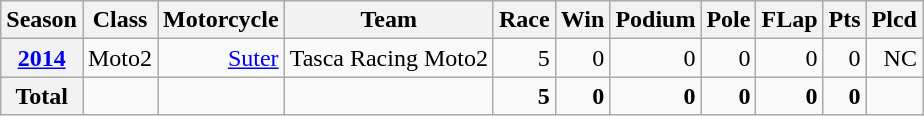<table class="wikitable" style=text-align:right>
<tr>
<th>Season</th>
<th>Class</th>
<th>Motorcycle</th>
<th>Team</th>
<th>Race</th>
<th>Win</th>
<th>Podium</th>
<th>Pole</th>
<th>FLap</th>
<th>Pts</th>
<th>Plcd</th>
</tr>
<tr>
<th><a href='#'>2014</a></th>
<td>Moto2</td>
<td><a href='#'>Suter</a></td>
<td>Tasca Racing Moto2</td>
<td>5</td>
<td>0</td>
<td>0</td>
<td>0</td>
<td>0</td>
<td>0</td>
<td>NC</td>
</tr>
<tr>
<th>Total</th>
<td></td>
<td></td>
<td></td>
<td><strong>5</strong></td>
<td><strong>0</strong></td>
<td><strong>0</strong></td>
<td><strong>0</strong></td>
<td><strong>0</strong></td>
<td><strong>0</strong></td>
<td></td>
</tr>
</table>
